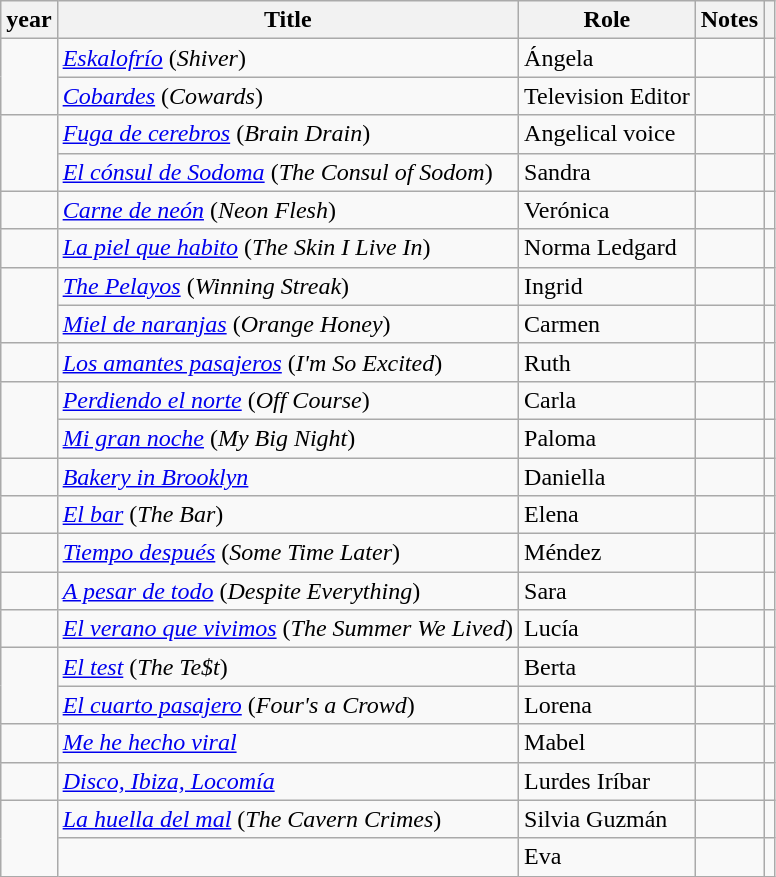<table class="wikitable sortable">
<tr>
<th>year</th>
<th>Title</th>
<th>Role</th>
<th>Notes</th>
<th></th>
</tr>
<tr>
<td rowspan = "2"></td>
<td><em><a href='#'>Eskalofrío</a></em> (<em>Shiver</em>)</td>
<td>Ángela</td>
<td></td>
<td></td>
</tr>
<tr>
<td><em><a href='#'>Cobardes</a></em> (<em>Cowards</em>)</td>
<td>Television Editor</td>
<td></td>
<td></td>
</tr>
<tr>
<td rowspan = "2"></td>
<td><em><a href='#'>Fuga de cerebros</a></em> (<em>Brain Drain</em>)</td>
<td>Angelical voice</td>
<td></td>
<td></td>
</tr>
<tr>
<td><em><a href='#'>El cónsul de Sodoma</a></em> (<em>The Consul of Sodom</em>)</td>
<td>Sandra</td>
<td></td>
<td></td>
</tr>
<tr>
<td></td>
<td><em><a href='#'>Carne de neón</a></em> (<em>Neon Flesh</em>)</td>
<td>Verónica</td>
<td></td>
<td></td>
</tr>
<tr>
<td></td>
<td><em><a href='#'>La piel que habito</a></em> (<em>The Skin I Live In</em>)</td>
<td>Norma Ledgard</td>
<td></td>
<td></td>
</tr>
<tr>
<td rowspan = "2"></td>
<td><em><a href='#'>The Pelayos</a></em> (<em>Winning Streak</em>)</td>
<td>Ingrid</td>
<td></td>
<td></td>
</tr>
<tr>
<td><em><a href='#'>Miel de naranjas</a></em> (<em>Orange Honey</em>)</td>
<td>Carmen</td>
<td></td>
<td></td>
</tr>
<tr>
<td></td>
<td><em><a href='#'>Los amantes pasajeros</a></em> (<em>I'm So Excited</em>)</td>
<td>Ruth</td>
<td></td>
<td></td>
</tr>
<tr>
<td rowspan = "2"></td>
<td><em><a href='#'>Perdiendo el norte</a></em> (<em>Off Course</em>)</td>
<td>Carla</td>
<td></td>
<td></td>
</tr>
<tr>
<td><em><a href='#'>Mi gran noche</a></em> (<em>My Big Night</em>)</td>
<td>Paloma</td>
<td></td>
<td></td>
</tr>
<tr>
<td></td>
<td><em><a href='#'>Bakery in Brooklyn</a></em></td>
<td>Daniella</td>
<td></td>
<td></td>
</tr>
<tr>
<td></td>
<td><em><a href='#'>El bar</a></em> (<em>The Bar</em>)</td>
<td>Elena</td>
<td></td>
<td></td>
</tr>
<tr>
<td></td>
<td><em><a href='#'>Tiempo después</a></em> (<em>Some Time Later</em>)</td>
<td>Méndez</td>
<td></td>
<td></td>
</tr>
<tr>
<td></td>
<td><em><a href='#'>A pesar de todo</a></em> (<em>Despite Everything</em>)</td>
<td>Sara</td>
<td></td>
<td></td>
</tr>
<tr>
<td></td>
<td><em><a href='#'>El verano que vivimos</a></em> (<em>The Summer We Lived</em>)</td>
<td>Lucía</td>
<td></td>
<td></td>
</tr>
<tr>
<td rowspan = "2"></td>
<td><em><a href='#'>El test</a></em> (<em>The Te$t</em>)</td>
<td>Berta</td>
<td></td>
<td></td>
</tr>
<tr>
<td><em><a href='#'>El cuarto pasajero</a></em> (<em>Four's a Crowd</em>)</td>
<td>Lorena</td>
<td></td>
<td></td>
</tr>
<tr>
<td></td>
<td><em><a href='#'>Me he hecho viral</a></em></td>
<td>Mabel</td>
<td></td>
<td></td>
</tr>
<tr>
<td></td>
<td><em><a href='#'>Disco, Ibiza, Locomía</a></em></td>
<td>Lurdes Iríbar</td>
<td></td>
<td></td>
</tr>
<tr>
<td rowspan = "2"></td>
<td><em><a href='#'>La huella del mal</a></em> (<em>The Cavern Crimes</em>)</td>
<td>Silvia Guzmán</td>
<td></td>
<td></td>
</tr>
<tr>
<td></td>
<td>Eva</td>
<td></td>
<td></td>
</tr>
</table>
